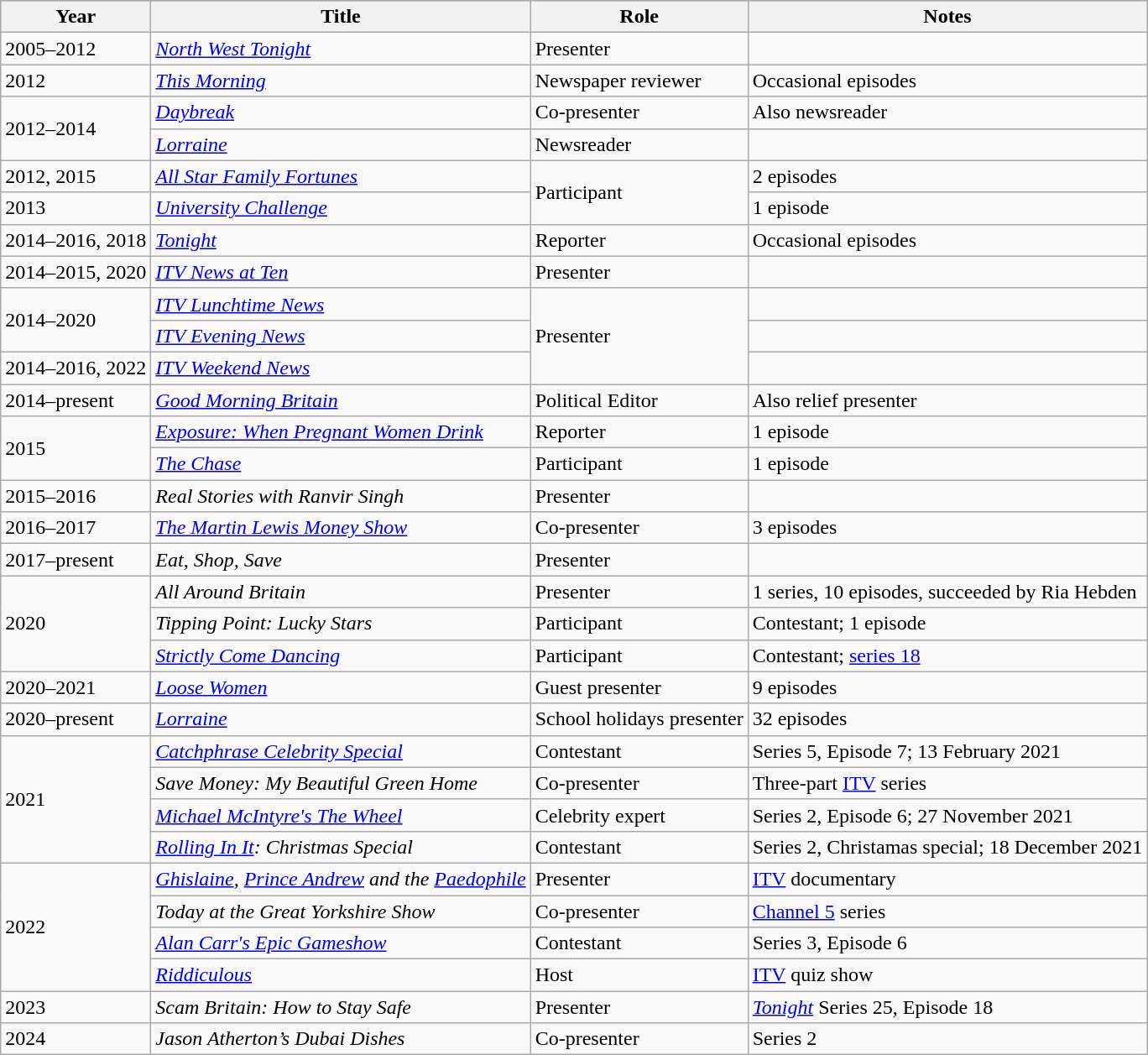<table class="wikitable">
<tr style="background:#b0c4de; text-align:center;">
<th>Year</th>
<th>Title</th>
<th>Role</th>
<th>Notes</th>
</tr>
<tr>
<td>2005–2012</td>
<td><em><a href='#'>North West Tonight</a></em></td>
<td>Presenter</td>
<td></td>
</tr>
<tr>
<td>2012</td>
<td><em><a href='#'>This Morning</a></em></td>
<td>Newspaper reviewer</td>
<td>Occasional episodes</td>
</tr>
<tr>
<td rowspan=2>2012–2014</td>
<td><em><a href='#'>Daybreak</a></em></td>
<td>Co-presenter</td>
<td>Also newsreader</td>
</tr>
<tr>
<td><em><a href='#'>Lorraine</a></em></td>
<td>Newsreader</td>
<td></td>
</tr>
<tr>
<td>2012, 2015</td>
<td><em><a href='#'>All Star Family Fortunes</a></em></td>
<td rowspan=2>Participant</td>
<td>2 episodes</td>
</tr>
<tr>
<td>2013</td>
<td><em><a href='#'>University Challenge</a></em></td>
<td>1 episode</td>
</tr>
<tr>
<td>2014–2016, 2018</td>
<td><em><a href='#'>Tonight</a></em></td>
<td>Reporter</td>
<td>Occasional episodes</td>
</tr>
<tr>
<td>2014–2015, 2020</td>
<td><em><a href='#'>ITV News at Ten</a></em></td>
<td>Presenter</td>
<td></td>
</tr>
<tr>
<td rowspan="2">2014–2020</td>
<td><em><a href='#'>ITV Lunchtime News</a></em></td>
<td rowspan="3">Presenter</td>
<td></td>
</tr>
<tr>
<td><em><a href='#'>ITV Evening News</a></em></td>
<td></td>
</tr>
<tr>
<td>2014–2016, 2022</td>
<td><em><a href='#'>ITV Weekend News</a></em></td>
<td></td>
</tr>
<tr>
<td>2014–present</td>
<td><em><a href='#'>Good Morning Britain</a></em></td>
<td>Political Editor</td>
<td>Also relief presenter</td>
</tr>
<tr>
<td rowspan=2>2015</td>
<td><em><a href='#'>Exposure: When Pregnant Women Drink</a></em></td>
<td>Reporter</td>
<td>1 episode</td>
</tr>
<tr>
<td><em><a href='#'>The Chase</a></em></td>
<td>Participant</td>
<td>1 episode</td>
</tr>
<tr>
<td>2015–2016</td>
<td><em>Real Stories with Ranvir Singh</em></td>
<td>Presenter</td>
<td></td>
</tr>
<tr>
<td>2016–2017</td>
<td><em><a href='#'>The Martin Lewis Money Show</a></em></td>
<td>Co-presenter</td>
<td>3 episodes</td>
</tr>
<tr>
<td>2017–present</td>
<td><em>Eat, Shop, Save</em></td>
<td>Presenter</td>
<td></td>
</tr>
<tr>
<td rowspan=3>2020</td>
<td><em>All Around Britain</em></td>
<td>Presenter</td>
<td>1 series, 10 episodes, succeeded by Ria Hebden</td>
</tr>
<tr>
<td><em>Tipping Point: Lucky Stars</em></td>
<td>Participant</td>
<td>Contestant; 1 episode</td>
</tr>
<tr>
<td><em><a href='#'>Strictly Come Dancing</a></em></td>
<td>Participant</td>
<td>Contestant; <a href='#'>series 18</a></td>
</tr>
<tr>
<td>2020–2021</td>
<td><em><a href='#'>Loose Women</a></em></td>
<td>Guest presenter</td>
<td>9 episodes</td>
</tr>
<tr>
<td>2020–present</td>
<td><em><a href='#'>Lorraine</a></em></td>
<td>School holidays presenter</td>
<td>32 episodes</td>
</tr>
<tr>
<td rowspan=4>2021</td>
<td><em><a href='#'>Catchphrase Celebrity Special</a></em></td>
<td>Contestant</td>
<td>Series 5, Episode 7; 13 February 2021</td>
</tr>
<tr>
<td><em>Save Money: My Beautiful Green Home</em></td>
<td>Co-presenter</td>
<td>Three-part <a href='#'>ITV</a> series</td>
</tr>
<tr>
<td><em><a href='#'>Michael McIntyre's The Wheel</a></em></td>
<td>Celebrity expert</td>
<td>Series 2, Episode 6; 27 November 2021</td>
</tr>
<tr>
<td><em><a href='#'>Rolling In It</a>: Christmas Special</em></td>
<td>Contestant</td>
<td>Series 2, Christamas special; 18 December 2021</td>
</tr>
<tr>
<td rowspan=4>2022</td>
<td><em><a href='#'>Ghislaine</a>, <a href='#'>Prince Andrew</a> and the <a href='#'>Paedophile</a></em></td>
<td>Presenter</td>
<td><a href='#'>ITV</a> documentary</td>
</tr>
<tr>
<td><em>Today at the Great Yorkshire Show</em></td>
<td>Co-presenter</td>
<td><a href='#'>Channel 5</a> series</td>
</tr>
<tr>
<td><em><a href='#'>Alan Carr's Epic Gameshow</a></em></td>
<td>Contestant</td>
<td>Series 3, Episode 6</td>
</tr>
<tr>
<td><em><a href='#'>Riddiculous</a></em></td>
<td>Host</td>
<td><a href='#'>ITV</a> quiz show</td>
</tr>
<tr>
<td>2023</td>
<td><em>Scam Britain: How to Stay Safe</em></td>
<td>Presenter</td>
<td><em><a href='#'>Tonight</a></em> Series 25, Episode 18</td>
</tr>
<tr>
<td>2024</td>
<td><em>Jason Atherton’s Dubai Dishes</em></td>
<td>Co-presenter</td>
<td>Series 2</td>
</tr>
</table>
